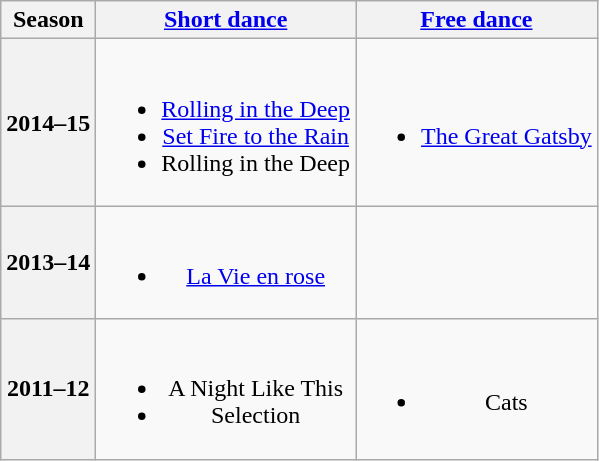<table class=wikitable style=text-align:center>
<tr>
<th>Season</th>
<th><a href='#'>Short dance</a></th>
<th><a href='#'>Free dance</a></th>
</tr>
<tr>
<th>2014–15 <br> </th>
<td><br><ul><li> <a href='#'>Rolling in the Deep</a> <br></li><li> <a href='#'>Set Fire to the Rain</a> <br></li><li> Rolling in the Deep <br></li></ul></td>
<td><br><ul><li><a href='#'>The Great Gatsby</a></li></ul></td>
</tr>
<tr>
<th>2013–14</th>
<td><br><ul><li> <a href='#'>La Vie en rose</a></li></ul></td>
<td></td>
</tr>
<tr>
<th>2011–12 <br> </th>
<td><br><ul><li> A Night Like This <br></li><li> Selection <br></li></ul></td>
<td><br><ul><li>Cats <br></li></ul></td>
</tr>
</table>
